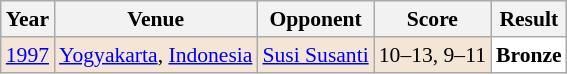<table class="sortable wikitable" style="font-size: 90%;">
<tr>
<th>Year</th>
<th>Venue</th>
<th>Opponent</th>
<th>Score</th>
<th>Result</th>
</tr>
<tr style="background:#F3E6D7">
<td align="center"><a href='#'>1997</a></td>
<td align="left"><a href='#'>Yogyakarta</a>, <a href='#'>Indonesia</a></td>
<td align="left"> <a href='#'>Susi Susanti</a></td>
<td align="left">10–13, 9–11</td>
<td style="text-align:left; background:white"> <strong>Bronze</strong></td>
</tr>
</table>
